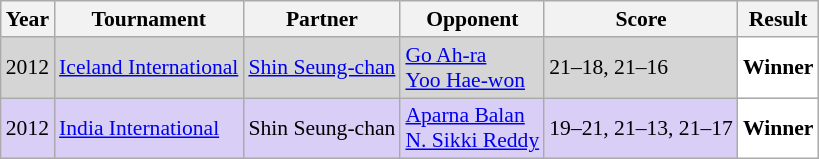<table class="sortable wikitable" style="font-size: 90%;">
<tr>
<th>Year</th>
<th>Tournament</th>
<th>Partner</th>
<th>Opponent</th>
<th>Score</th>
<th>Result</th>
</tr>
<tr style="background:#D5D5D5">
<td align="center">2012</td>
<td align="left"><a href='#'>Iceland International</a></td>
<td align="left"> <a href='#'>Shin Seung-chan</a></td>
<td align="left"> <a href='#'>Go Ah-ra</a><br> <a href='#'>Yoo Hae-won</a></td>
<td align="left">21–18, 21–16</td>
<td style="text-align:left; background:white"> <strong>Winner</strong></td>
</tr>
<tr style="background:#D8CEF6">
<td align="center">2012</td>
<td align="left"><a href='#'>India International</a></td>
<td align="left"> Shin Seung-chan</td>
<td align="left"> <a href='#'>Aparna Balan</a><br> <a href='#'>N. Sikki Reddy</a></td>
<td align="left">19–21, 21–13, 21–17</td>
<td style="text-align:left; background:white"> <strong>Winner</strong></td>
</tr>
</table>
